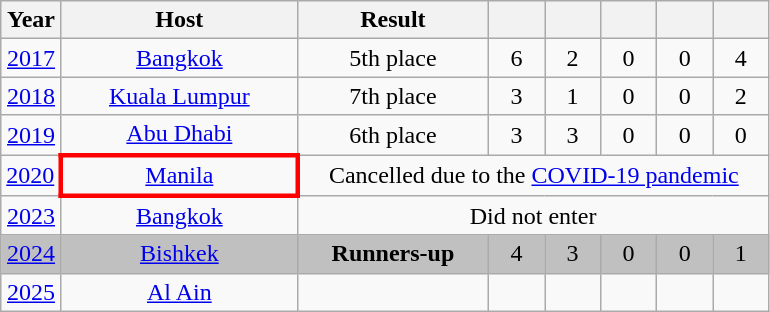<table class="wikitable" style="text-align:center">
<tr>
<th width=30>Year</th>
<th width=150>Host</th>
<th width=120>Result</th>
<th width=30></th>
<th width=30></th>
<th width=30></th>
<th width=30></th>
<th width=30></th>
</tr>
<tr>
<td><a href='#'>2017</a></td>
<td> <a href='#'>Bangkok</a></td>
<td>5th place</td>
<td>6</td>
<td>2</td>
<td>0</td>
<td>0</td>
<td>4</td>
</tr>
<tr>
<td><a href='#'>2018</a></td>
<td> <a href='#'>Kuala Lumpur</a></td>
<td>7th place<br></td>
<td>3</td>
<td>1</td>
<td>0</td>
<td>0</td>
<td>2</td>
</tr>
<tr>
<td><a href='#'>2019</a></td>
<td> <a href='#'>Abu Dhabi</a></td>
<td>6th place<br></td>
<td>3</td>
<td>3</td>
<td>0</td>
<td>0</td>
<td>0</td>
</tr>
<tr>
<td><a href='#'>2020</a></td>
<td style="border: 3px solid red"> <a href='#'>Manila</a></td>
<td colspan=6>Cancelled due to the <a href='#'>COVID-19 pandemic</a><br></td>
</tr>
<tr>
<td><a href='#'>2023</a></td>
<td> <a href='#'>Bangkok</a></td>
<td colspan=6>Did not enter</td>
</tr>
<tr style="background:silver;">
<td><a href='#'>2024</a></td>
<td> <a href='#'>Bishkek</a></td>
<td><strong>Runners-up</strong></td>
<td>4</td>
<td>3</td>
<td>0</td>
<td>0</td>
<td>1</td>
</tr>
<tr>
<td><a href='#'>2025</a></td>
<td> <a href='#'>Al Ain</a></td>
<td></td>
<td></td>
<td></td>
<td></td>
<td></td>
<td></td>
</tr>
</table>
